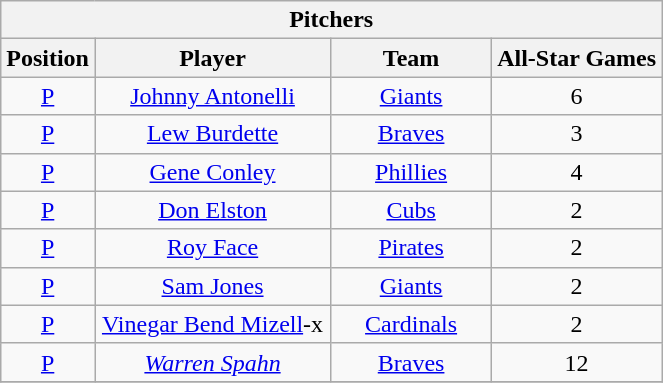<table class="wikitable" style="font-size: 100%; text-align:right;">
<tr>
<th colspan="4">Pitchers</th>
</tr>
<tr>
<th>Position</th>
<th width="150">Player</th>
<th width="100">Team</th>
<th>All-Star Games</th>
</tr>
<tr>
<td align="center"><a href='#'>P</a></td>
<td align="center"><a href='#'>Johnny Antonelli</a></td>
<td align="center"><a href='#'>Giants</a></td>
<td align="center">6</td>
</tr>
<tr>
<td align="center"><a href='#'>P</a></td>
<td align="center"><a href='#'>Lew Burdette</a></td>
<td align="center"><a href='#'>Braves</a></td>
<td align="center">3</td>
</tr>
<tr>
<td align="center"><a href='#'>P</a></td>
<td align="center"><a href='#'>Gene Conley</a></td>
<td align="center"><a href='#'>Phillies</a></td>
<td align="center">4</td>
</tr>
<tr>
<td align="center"><a href='#'>P</a></td>
<td align="center"><a href='#'>Don Elston</a></td>
<td align="center"><a href='#'>Cubs</a></td>
<td align="center">2</td>
</tr>
<tr>
<td align="center"><a href='#'>P</a></td>
<td align="center"><a href='#'>Roy Face</a></td>
<td align="center"><a href='#'>Pirates</a></td>
<td align="center">2</td>
</tr>
<tr>
<td align="center"><a href='#'>P</a></td>
<td align="center"><a href='#'>Sam Jones</a></td>
<td align="center"><a href='#'>Giants</a></td>
<td align="center">2</td>
</tr>
<tr>
<td align="center"><a href='#'>P</a></td>
<td align="center"><a href='#'>Vinegar Bend Mizell</a>-x</td>
<td align="center"><a href='#'>Cardinals</a></td>
<td align="center">2</td>
</tr>
<tr>
<td align="center"><a href='#'>P</a></td>
<td align="center"><em><a href='#'>Warren Spahn</a></em></td>
<td align="center"><a href='#'>Braves</a></td>
<td align="center">12</td>
</tr>
<tr>
</tr>
</table>
